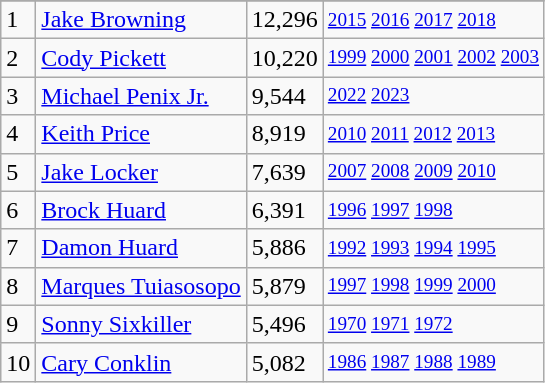<table class="wikitable">
<tr>
</tr>
<tr>
<td>1</td>
<td><a href='#'>Jake Browning</a></td>
<td>12,296</td>
<td style="font-size:80%;"><a href='#'>2015</a> <a href='#'>2016</a> <a href='#'>2017</a> <a href='#'>2018</a></td>
</tr>
<tr>
<td>2</td>
<td><a href='#'>Cody Pickett</a></td>
<td>10,220</td>
<td style="font-size:80%;"><a href='#'>1999</a> <a href='#'>2000</a> <a href='#'>2001</a> <a href='#'>2002</a> <a href='#'>2003</a></td>
</tr>
<tr>
<td>3</td>
<td><a href='#'>Michael Penix Jr.</a></td>
<td>9,544</td>
<td style="font-size:80%;"><a href='#'>2022</a> <a href='#'>2023</a></td>
</tr>
<tr>
<td>4</td>
<td><a href='#'>Keith Price</a></td>
<td>8,919</td>
<td style="font-size:80%;"><a href='#'>2010</a> <a href='#'>2011</a> <a href='#'>2012</a> <a href='#'>2013</a></td>
</tr>
<tr>
<td>5</td>
<td><a href='#'>Jake Locker</a></td>
<td>7,639</td>
<td style="font-size:80%;"><a href='#'>2007</a> <a href='#'>2008</a> <a href='#'>2009</a> <a href='#'>2010</a></td>
</tr>
<tr>
<td>6</td>
<td><a href='#'>Brock Huard</a></td>
<td>6,391</td>
<td style="font-size:80%;"><a href='#'>1996</a> <a href='#'>1997</a> <a href='#'>1998</a></td>
</tr>
<tr>
<td>7</td>
<td><a href='#'>Damon Huard</a></td>
<td>5,886</td>
<td style="font-size:80%;"><a href='#'>1992</a> <a href='#'>1993</a> <a href='#'>1994</a> <a href='#'>1995</a></td>
</tr>
<tr>
<td>8</td>
<td><a href='#'>Marques Tuiasosopo</a></td>
<td>5,879</td>
<td style="font-size:80%;"><a href='#'>1997</a> <a href='#'>1998</a> <a href='#'>1999</a> <a href='#'>2000</a></td>
</tr>
<tr>
<td>9</td>
<td><a href='#'>Sonny Sixkiller</a></td>
<td>5,496</td>
<td style="font-size:80%;"><a href='#'>1970</a> <a href='#'>1971</a> <a href='#'>1972</a></td>
</tr>
<tr>
<td>10</td>
<td><a href='#'>Cary Conklin</a></td>
<td>5,082</td>
<td style="font-size:80%;"><a href='#'>1986</a> <a href='#'>1987</a> <a href='#'>1988</a> <a href='#'>1989</a></td>
</tr>
</table>
